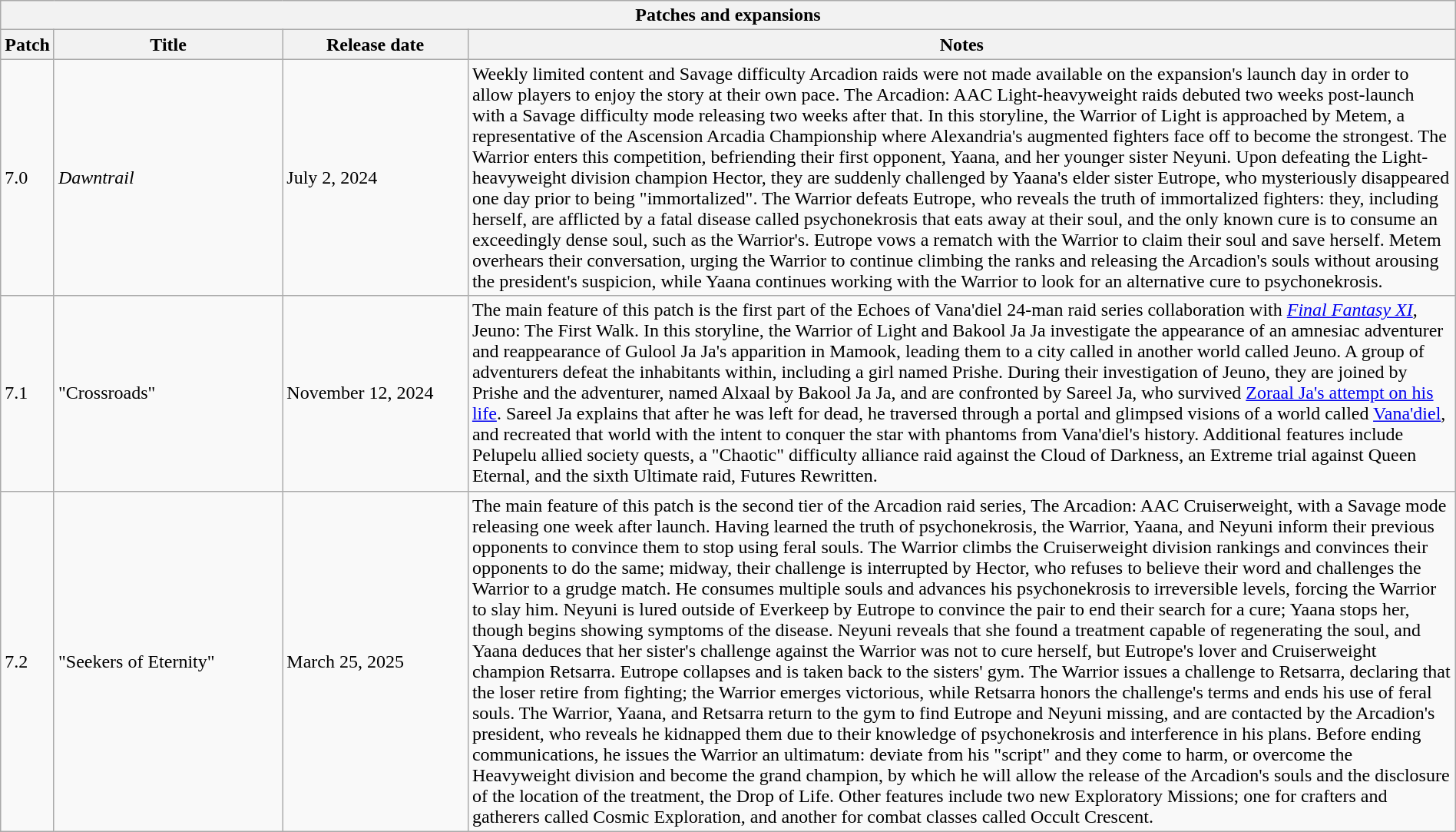<table class="wikitable collapsible uncollapsed" style="width:100%;">
<tr>
<th colspan="4">Patches and expansions</th>
</tr>
<tr>
<th style="width:1%;">Patch</th>
<th style="width:16%;">Title</th>
<th style="width:13%;">Release date</th>
<th style="width:70%;">Notes</th>
</tr>
<tr>
<td>7.0</td>
<td><em>Dawntrail</em></td>
<td>July 2, 2024</td>
<td>Weekly limited content and Savage difficulty Arcadion raids were not made available on the expansion's launch day in order to allow players to enjoy the story at their own pace. The Arcadion: AAC Light-heavyweight raids debuted two weeks post-launch with a Savage difficulty mode releasing two weeks after that. In this storyline, the Warrior of Light is approached by Metem, a representative of the Ascension Arcadia Championship where Alexandria's augmented fighters face off to become the strongest. The Warrior enters this competition, befriending their first opponent, Yaana, and her younger sister Neyuni. Upon defeating the Light-heavyweight division champion Hector, they are suddenly challenged by Yaana's elder sister Eutrope, who mysteriously disappeared one day prior to being "immortalized". The Warrior defeats Eutrope, who reveals the truth of immortalized fighters: they, including herself, are afflicted by a fatal disease called psychonekrosis that eats away at their soul, and the only known cure is to consume an exceedingly dense soul, such as the Warrior's. Eutrope vows a rematch with the Warrior to claim their soul and save herself. Metem overhears their conversation, urging the Warrior to continue climbing the ranks and releasing the Arcadion's souls without arousing the president's suspicion, while Yaana continues working with the Warrior to look for an alternative cure to psychonekrosis.</td>
</tr>
<tr>
<td>7.1</td>
<td>"Crossroads"</td>
<td>November 12, 2024</td>
<td>The main feature of this patch is the first part of the Echoes of Vana'diel 24-man raid series collaboration with <em><a href='#'>Final Fantasy XI</a></em>, Jeuno: The First Walk. In this storyline, the Warrior of Light and Bakool Ja Ja investigate the appearance of an amnesiac adventurer and reappearance of Gulool Ja Ja's apparition in Mamook, leading them to a city called in another world called Jeuno. A group of adventurers defeat the inhabitants within, including a girl named Prishe. During their investigation of Jeuno, they are joined by Prishe and the adventurer, named Alxaal by Bakool Ja Ja, and are confronted by Sareel Ja, who survived <a href='#'>Zoraal Ja's attempt on his life</a>. Sareel Ja explains that after he was left for dead, he traversed through a portal and glimpsed visions of a world called <a href='#'>Vana'diel</a>, and recreated that world with the intent to conquer the star with phantoms from Vana'diel's history. Additional features include Pelupelu allied society quests, a "Chaotic" difficulty alliance raid against the Cloud of Darkness, an Extreme trial against Queen Eternal, and the sixth Ultimate raid, Futures Rewritten.</td>
</tr>
<tr>
<td>7.2</td>
<td>"Seekers of Eternity"</td>
<td>March 25, 2025</td>
<td>The main feature of this patch is the second tier of the Arcadion raid series, The Arcadion: AAC Cruiserweight, with a Savage mode releasing one week after launch. Having learned the truth of psychonekrosis, the Warrior, Yaana, and Neyuni inform their previous opponents to convince them to stop using feral souls. The Warrior climbs the Cruiserweight division rankings and convinces their opponents to do the same; midway, their challenge is interrupted by Hector, who refuses to believe their word and challenges the Warrior to a grudge match. He consumes multiple souls and advances his psychonekrosis to irreversible levels, forcing the Warrior to slay him. Neyuni is lured outside of Everkeep by Eutrope to convince the pair to end their search for a cure; Yaana stops her, though begins showing symptoms of the disease. Neyuni reveals that she found a treatment capable of regenerating the soul, and Yaana deduces that her sister's challenge against the Warrior was not to cure herself, but Eutrope's lover and Cruiserweight champion Retsarra. Eutrope collapses and is taken back to the sisters' gym. The Warrior issues a challenge to Retsarra, declaring that the loser retire from fighting; the Warrior emerges victorious, while Retsarra honors the challenge's terms and ends his use of feral souls. The Warrior, Yaana, and Retsarra return to the gym to find Eutrope and Neyuni missing, and are contacted by the Arcadion's president, who reveals he kidnapped them due to their knowledge of psychonekrosis and interference in his plans. Before ending communications, he issues the Warrior an ultimatum: deviate from his "script" and they come to harm, or overcome the Heavyweight division and become the grand champion, by which he will allow the release of the Arcadion's souls and the disclosure of the location of the treatment, the Drop of Life. Other features include two new Exploratory Missions; one for crafters and gatherers called Cosmic Exploration, and another for combat classes called Occult Crescent.</td>
</tr>
</table>
